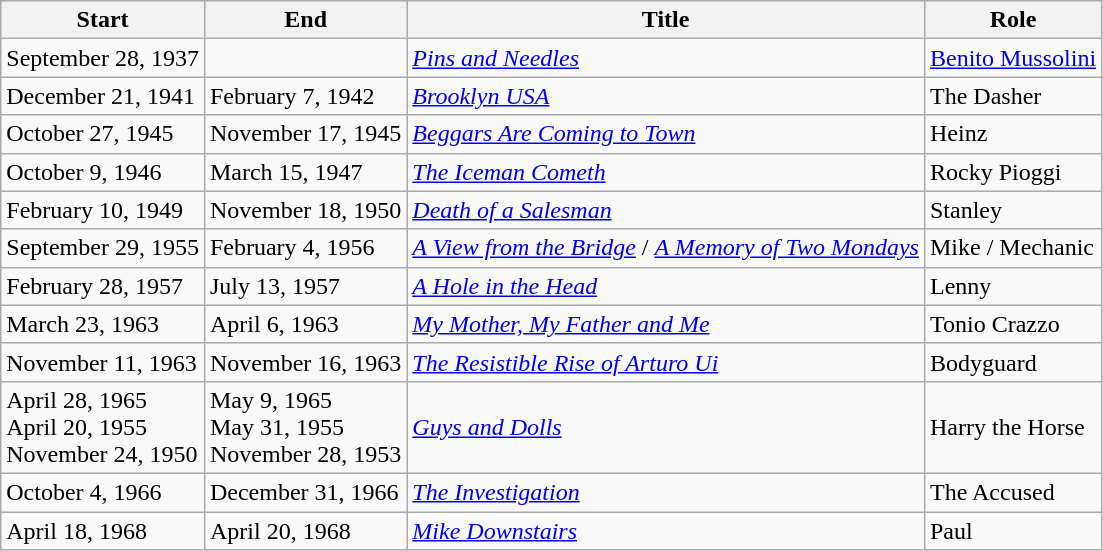<table class="wikitable">
<tr>
<th>Start</th>
<th>End</th>
<th>Title</th>
<th>Role</th>
</tr>
<tr>
<td>September 28, 1937</td>
<td></td>
<td><em><a href='#'>Pins and Needles</a></em></td>
<td><a href='#'>Benito Mussolini</a></td>
</tr>
<tr>
<td>December 21, 1941</td>
<td>February 7, 1942</td>
<td><em><a href='#'>Brooklyn USA</a></em></td>
<td>The Dasher</td>
</tr>
<tr>
<td>October 27, 1945</td>
<td>November 17, 1945</td>
<td><em><a href='#'>Beggars Are Coming to Town</a></em></td>
<td>Heinz</td>
</tr>
<tr>
<td>October 9, 1946</td>
<td>March 15, 1947</td>
<td><em><a href='#'>The Iceman Cometh</a></em></td>
<td>Rocky Pioggi</td>
</tr>
<tr>
<td>February 10, 1949</td>
<td>November 18, 1950</td>
<td><em><a href='#'>Death of a Salesman</a></em></td>
<td>Stanley</td>
</tr>
<tr>
<td>September 29, 1955</td>
<td>February 4, 1956</td>
<td><em><a href='#'>A View from the Bridge</a></em> / <em><a href='#'>A Memory of Two Mondays</a></em></td>
<td>Mike / Mechanic</td>
</tr>
<tr>
<td>February 28, 1957</td>
<td>July 13, 1957</td>
<td><em><a href='#'>A Hole in the Head</a></em></td>
<td>Lenny</td>
</tr>
<tr>
<td>March 23, 1963</td>
<td>April 6, 1963</td>
<td><em><a href='#'>My Mother, My Father and Me</a></em></td>
<td>Tonio Crazzo</td>
</tr>
<tr>
<td>November 11, 1963</td>
<td>November 16, 1963</td>
<td><em><a href='#'>The Resistible Rise of Arturo Ui</a></em></td>
<td>Bodyguard</td>
</tr>
<tr>
<td>April 28, 1965<br>April 20, 1955<br>November 24, 1950</td>
<td>May 9, 1965<br>May 31, 1955<br>November 28, 1953</td>
<td><em><a href='#'>Guys and Dolls</a></em></td>
<td>Harry the Horse</td>
</tr>
<tr>
<td>October 4, 1966</td>
<td>December 31, 1966</td>
<td><em><a href='#'>The Investigation</a></em></td>
<td>The Accused</td>
</tr>
<tr>
<td>April 18, 1968</td>
<td>April 20, 1968</td>
<td><em><a href='#'>Mike Downstairs</a></em></td>
<td>Paul</td>
</tr>
</table>
